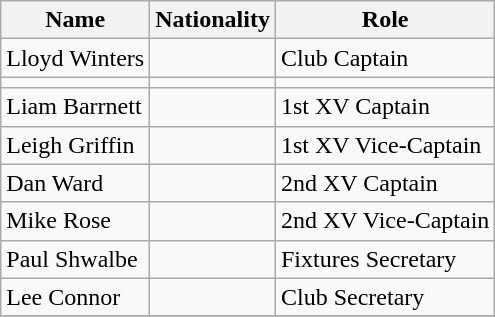<table class="wikitable">
<tr>
<th>Name</th>
<th>Nationality</th>
<th>Role</th>
</tr>
<tr>
<td>Lloyd Winters</td>
<td></td>
<td>Club Captain</td>
</tr>
<tr>
<td></td>
<td></td>
<td></td>
</tr>
<tr>
<td>Liam Barrnett</td>
<td></td>
<td>1st XV Captain</td>
</tr>
<tr>
<td>Leigh Griffin</td>
<td></td>
<td>1st XV Vice-Captain</td>
</tr>
<tr>
<td>Dan Ward</td>
<td></td>
<td>2nd XV Captain</td>
</tr>
<tr>
<td>Mike Rose</td>
<td></td>
<td>2nd XV Vice-Captain</td>
</tr>
<tr>
<td>Paul Shwalbe</td>
<td></td>
<td>Fixtures Secretary</td>
</tr>
<tr>
<td>Lee Connor</td>
<td></td>
<td>Club Secretary</td>
</tr>
<tr>
</tr>
</table>
